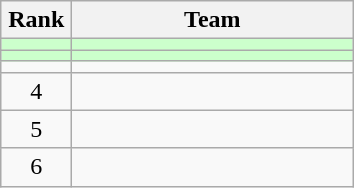<table class="wikitable" style="text-align: center;">
<tr>
<th width=40>Rank</th>
<th width=180>Team</th>
</tr>
<tr bgcolor=#ccffcc align=center>
<td></td>
<td style="text-align:left;"></td>
</tr>
<tr bgcolor=#ccffcc align=center>
<td></td>
<td style="text-align:left;"></td>
</tr>
<tr align=center>
<td></td>
<td style="text-align:left;"></td>
</tr>
<tr align=center>
<td>4</td>
<td style="text-align:left;"></td>
</tr>
<tr align=center>
<td>5</td>
<td style="text-align:left;"></td>
</tr>
<tr align=center>
<td>6</td>
<td style="text-align:left;"></td>
</tr>
</table>
